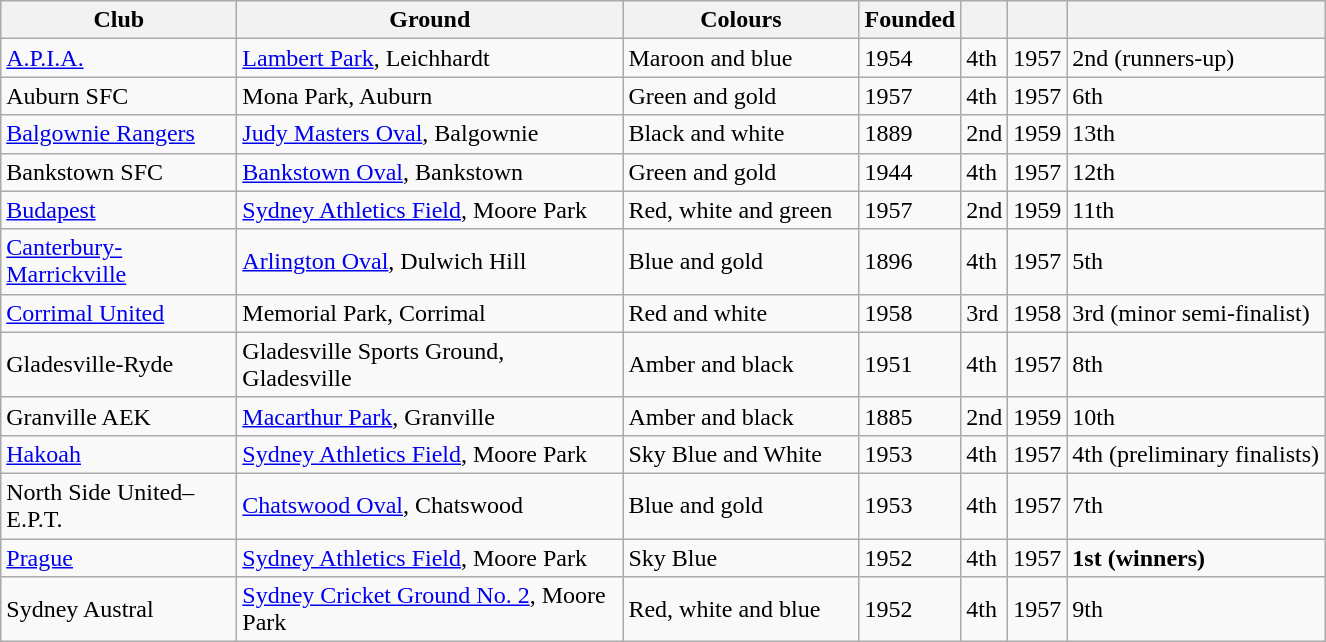<table class="wikitable sortable">
<tr>
<th width="150px">Club</th>
<th width="250px">Ground</th>
<th width="150px">Colours</th>
<th>Founded</th>
<th></th>
<th></th>
<th></th>
</tr>
<tr>
<td><a href='#'>A.P.I.A.</a></td>
<td><a href='#'>Lambert Park</a>, Leichhardt</td>
<td>Maroon and blue</td>
<td>1954</td>
<td>4th</td>
<td>1957</td>
<td>2nd (runners-up)</td>
</tr>
<tr>
<td>Auburn SFC</td>
<td>Mona Park, Auburn</td>
<td>Green and gold</td>
<td>1957</td>
<td>4th</td>
<td>1957</td>
<td>6th</td>
</tr>
<tr>
<td><a href='#'>Balgownie Rangers</a></td>
<td><a href='#'>Judy Masters Oval</a>, Balgownie</td>
<td>Black and white</td>
<td>1889</td>
<td>2nd</td>
<td>1959</td>
<td>13th</td>
</tr>
<tr>
<td>Bankstown SFC</td>
<td><a href='#'>Bankstown Oval</a>, Bankstown</td>
<td>Green and gold</td>
<td>1944</td>
<td>4th</td>
<td>1957</td>
<td>12th</td>
</tr>
<tr>
<td><a href='#'>Budapest</a></td>
<td><a href='#'>Sydney Athletics Field</a>, Moore Park</td>
<td>Red, white and green</td>
<td>1957</td>
<td>2nd</td>
<td>1959</td>
<td>11th</td>
</tr>
<tr>
<td><a href='#'>Canterbury-Marrickville</a></td>
<td><a href='#'>Arlington Oval</a>, Dulwich Hill</td>
<td>Blue and gold</td>
<td>1896</td>
<td>4th</td>
<td>1957</td>
<td>5th</td>
</tr>
<tr>
<td><a href='#'>Corrimal United</a></td>
<td>Memorial Park, Corrimal</td>
<td>Red and white</td>
<td>1958</td>
<td>3rd</td>
<td>1958</td>
<td>3rd (minor semi-finalist)</td>
</tr>
<tr>
<td>Gladesville-Ryde</td>
<td>Gladesville Sports Ground, Gladesville</td>
<td>Amber and black</td>
<td>1951</td>
<td>4th</td>
<td>1957</td>
<td>8th</td>
</tr>
<tr>
<td>Granville AEK</td>
<td><a href='#'>Macarthur Park</a>, Granville</td>
<td>Amber and black</td>
<td>1885</td>
<td>2nd</td>
<td>1959</td>
<td>10th</td>
</tr>
<tr>
<td><a href='#'>Hakoah</a></td>
<td><a href='#'>Sydney Athletics Field</a>, Moore Park</td>
<td>Sky Blue and White</td>
<td>1953</td>
<td>4th</td>
<td>1957</td>
<td>4th (preliminary finalists)</td>
</tr>
<tr>
<td>North Side United–E.P.T.</td>
<td><a href='#'>Chatswood Oval</a>, Chatswood</td>
<td>Blue and gold</td>
<td>1953</td>
<td>4th</td>
<td>1957</td>
<td>7th</td>
</tr>
<tr>
<td><a href='#'>Prague</a></td>
<td><a href='#'>Sydney Athletics Field</a>, Moore Park</td>
<td>Sky Blue</td>
<td>1952</td>
<td>4th</td>
<td>1957</td>
<td><strong>1st (winners)</strong></td>
</tr>
<tr>
<td>Sydney Austral</td>
<td><a href='#'>Sydney Cricket Ground No. 2</a>, Moore Park</td>
<td>Red, white and blue</td>
<td>1952</td>
<td>4th</td>
<td>1957</td>
<td>9th</td>
</tr>
</table>
